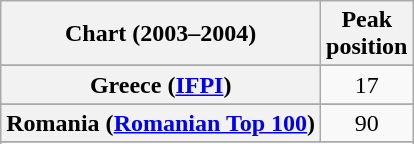<table class="wikitable sortable plainrowheaders" style="text-align:center">
<tr>
<th scope="col">Chart (2003–2004)</th>
<th scope="col">Peak<br>position</th>
</tr>
<tr>
</tr>
<tr>
</tr>
<tr>
</tr>
<tr>
</tr>
<tr>
<th scope="row">Greece (<a href='#'>IFPI</a>)</th>
<td>17</td>
</tr>
<tr>
</tr>
<tr>
</tr>
<tr>
</tr>
<tr>
</tr>
<tr>
<th scope="row">Romania (<a href='#'>Romanian Top 100</a>)</th>
<td>90</td>
</tr>
<tr>
</tr>
<tr>
</tr>
<tr>
</tr>
<tr>
</tr>
</table>
